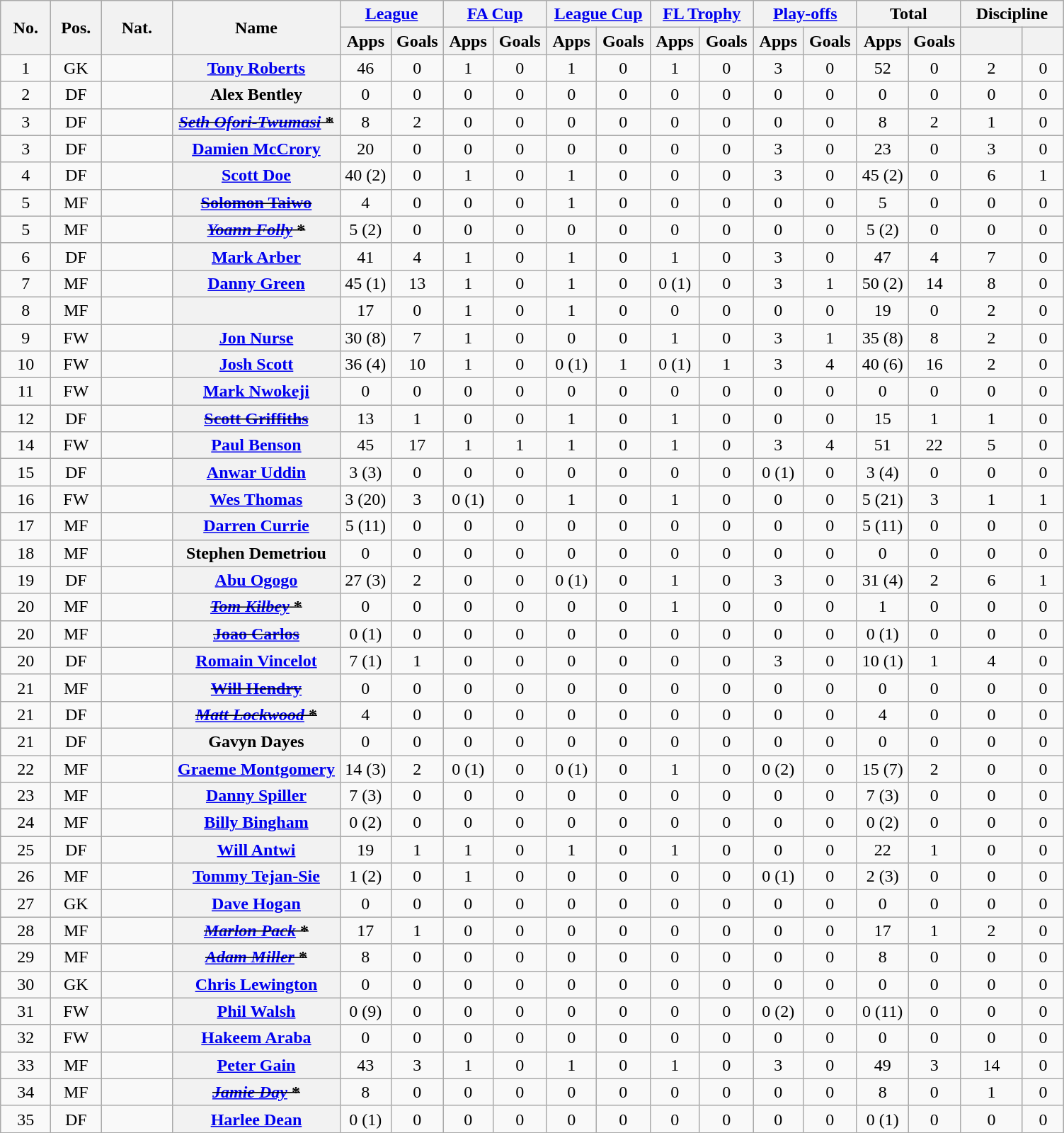<table class="wikitable plainrowheaders" style="text-align:center">
<tr>
<th rowspan="2" width="40">No.</th>
<th rowspan="2" width="40">Pos.</th>
<th rowspan="2" width="60">Nat.</th>
<th rowspan="2" width="150" scope="col">Name</th>
<th colspan="2" width="90"><a href='#'>League</a></th>
<th colspan="2" width="90"><a href='#'>FA Cup</a></th>
<th colspan="2" width="90"><a href='#'>League Cup</a></th>
<th colspan="2" width="90"><a href='#'>FL Trophy</a></th>
<th colspan="2" width="90"><a href='#'>Play-offs</a></th>
<th colspan="2" width="90">Total</th>
<th colspan="2" width="90">Discipline</th>
</tr>
<tr>
<th scope="col">Apps</th>
<th scope="col">Goals</th>
<th scope="col">Apps</th>
<th scope="col">Goals</th>
<th scope="col">Apps</th>
<th scope="col">Goals</th>
<th scope="col">Apps</th>
<th scope="col">Goals</th>
<th scope="col">Apps</th>
<th scope="col">Goals</th>
<th scope="col">Apps</th>
<th scope="col">Goals</th>
<th scope="col"></th>
<th scope="col"></th>
</tr>
<tr>
<td>1</td>
<td>GK</td>
<td align="left"></td>
<th scope="row"><a href='#'>Tony Roberts</a></th>
<td>46</td>
<td>0</td>
<td>1</td>
<td>0</td>
<td>1</td>
<td>0</td>
<td>1</td>
<td>0</td>
<td>3</td>
<td>0</td>
<td>52</td>
<td>0</td>
<td>2</td>
<td>0</td>
</tr>
<tr>
<td>2</td>
<td>DF</td>
<td align="left"></td>
<th scope="row">Alex Bentley</th>
<td>0</td>
<td>0</td>
<td>0</td>
<td>0</td>
<td>0</td>
<td>0</td>
<td>0</td>
<td>0</td>
<td>0</td>
<td>0</td>
<td>0</td>
<td>0</td>
<td>0</td>
<td>0</td>
</tr>
<tr>
<td>3</td>
<td>DF</td>
<td align="left"></td>
<th scope="row"><s><em><a href='#'>Seth Ofori-Twumasi</a></em> *</s> </th>
<td>8</td>
<td>2</td>
<td>0</td>
<td>0</td>
<td>0</td>
<td>0</td>
<td>0</td>
<td>0</td>
<td>0</td>
<td>0</td>
<td>8</td>
<td>2</td>
<td>1</td>
<td>0</td>
</tr>
<tr>
<td>3</td>
<td>DF</td>
<td align="left"></td>
<th scope="row"><a href='#'>Damien McCrory</a></th>
<td>20</td>
<td>0</td>
<td>0</td>
<td>0</td>
<td>0</td>
<td>0</td>
<td>0</td>
<td>0</td>
<td>3</td>
<td>0</td>
<td>23</td>
<td>0</td>
<td>3</td>
<td>0</td>
</tr>
<tr>
<td>4</td>
<td>DF</td>
<td align="left"></td>
<th scope="row"><a href='#'>Scott Doe</a></th>
<td>40 (2)</td>
<td>0</td>
<td>1</td>
<td>0</td>
<td>1</td>
<td>0</td>
<td>0</td>
<td>0</td>
<td>3</td>
<td>0</td>
<td>45 (2)</td>
<td>0</td>
<td>6</td>
<td>1</td>
</tr>
<tr>
<td>5</td>
<td>MF</td>
<td align="left"></td>
<th scope="row"><s><a href='#'>Solomon Taiwo</a></s> </th>
<td>4</td>
<td>0</td>
<td>0</td>
<td>0</td>
<td>1</td>
<td>0</td>
<td>0</td>
<td>0</td>
<td>0</td>
<td>0</td>
<td>5</td>
<td>0</td>
<td>0</td>
<td>0</td>
</tr>
<tr>
<td>5</td>
<td>MF</td>
<td align="left"></td>
<th scope="row"><s><em><a href='#'>Yoann Folly</a></em> *</s> </th>
<td>5 (2)</td>
<td>0</td>
<td>0</td>
<td>0</td>
<td>0</td>
<td>0</td>
<td>0</td>
<td>0</td>
<td>0</td>
<td>0</td>
<td>5 (2)</td>
<td>0</td>
<td>0</td>
<td>0</td>
</tr>
<tr>
<td>6</td>
<td>DF</td>
<td align="left"></td>
<th scope="row"><a href='#'>Mark Arber</a></th>
<td>41</td>
<td>4</td>
<td>1</td>
<td>0</td>
<td>1</td>
<td>0</td>
<td>1</td>
<td>0</td>
<td>3</td>
<td>0</td>
<td>47</td>
<td>4</td>
<td>7</td>
<td>0</td>
</tr>
<tr>
<td>7</td>
<td>MF</td>
<td align="left"></td>
<th scope="row"><a href='#'>Danny Green</a></th>
<td>45 (1)</td>
<td>13</td>
<td>1</td>
<td>0</td>
<td>1</td>
<td>0</td>
<td>0 (1)</td>
<td>0</td>
<td>3</td>
<td>1</td>
<td>50 (2)</td>
<td>14</td>
<td>8</td>
<td>0</td>
</tr>
<tr>
<td>8</td>
<td>MF</td>
<td align="left"></td>
<th scope="row"></th>
<td>17</td>
<td>0</td>
<td>1</td>
<td>0</td>
<td>1</td>
<td>0</td>
<td>0</td>
<td>0</td>
<td>0</td>
<td>0</td>
<td>19</td>
<td>0</td>
<td>2</td>
<td>0</td>
</tr>
<tr>
<td>9</td>
<td>FW</td>
<td align="left"></td>
<th scope="row"><a href='#'>Jon Nurse</a></th>
<td>30 (8)</td>
<td>7</td>
<td>1</td>
<td>0</td>
<td>0</td>
<td>0</td>
<td>1</td>
<td>0</td>
<td>3</td>
<td>1</td>
<td>35 (8)</td>
<td>8</td>
<td>2</td>
<td>0</td>
</tr>
<tr>
<td>10</td>
<td>FW</td>
<td align="left"></td>
<th scope="row"><a href='#'>Josh Scott</a></th>
<td>36 (4)</td>
<td>10</td>
<td>1</td>
<td>0</td>
<td>0 (1)</td>
<td>1</td>
<td>0 (1)</td>
<td>1</td>
<td>3</td>
<td>4</td>
<td>40 (6)</td>
<td>16</td>
<td>2</td>
<td>0</td>
</tr>
<tr>
<td>11</td>
<td>FW</td>
<td align="left"></td>
<th scope="row"><a href='#'>Mark Nwokeji</a></th>
<td>0</td>
<td>0</td>
<td>0</td>
<td>0</td>
<td>0</td>
<td>0</td>
<td>0</td>
<td>0</td>
<td>0</td>
<td>0</td>
<td>0</td>
<td>0</td>
<td>0</td>
<td>0</td>
</tr>
<tr>
<td>12</td>
<td>DF</td>
<td align="left"></td>
<th scope="row"><s><a href='#'>Scott Griffiths</a></s> </th>
<td>13</td>
<td>1</td>
<td>0</td>
<td>0</td>
<td>1</td>
<td>0</td>
<td>1</td>
<td>0</td>
<td>0</td>
<td>0</td>
<td>15</td>
<td>1</td>
<td>1</td>
<td>0</td>
</tr>
<tr>
<td>14</td>
<td>FW</td>
<td align="left"></td>
<th scope="row"><a href='#'>Paul Benson</a></th>
<td>45</td>
<td>17</td>
<td>1</td>
<td>1</td>
<td>1</td>
<td>0</td>
<td>1</td>
<td>0</td>
<td>3</td>
<td>4</td>
<td>51</td>
<td>22</td>
<td>5</td>
<td>0</td>
</tr>
<tr>
<td>15</td>
<td>DF</td>
<td align="left"></td>
<th scope="row"><a href='#'>Anwar Uddin</a></th>
<td>3 (3)</td>
<td>0</td>
<td>0</td>
<td>0</td>
<td>0</td>
<td>0</td>
<td>0</td>
<td>0</td>
<td>0 (1)</td>
<td>0</td>
<td>3 (4)</td>
<td>0</td>
<td>0</td>
<td>0</td>
</tr>
<tr>
<td>16</td>
<td>FW</td>
<td align="left"></td>
<th scope="row"><a href='#'>Wes Thomas</a></th>
<td>3 (20)</td>
<td>3</td>
<td>0 (1)</td>
<td>0</td>
<td>1</td>
<td>0</td>
<td>1</td>
<td>0</td>
<td>0</td>
<td>0</td>
<td>5 (21)</td>
<td>3</td>
<td>1</td>
<td>1</td>
</tr>
<tr>
<td>17</td>
<td>MF</td>
<td align="left"></td>
<th scope="row"><a href='#'>Darren Currie</a></th>
<td>5 (11)</td>
<td>0</td>
<td>0</td>
<td>0</td>
<td>0</td>
<td>0</td>
<td>0</td>
<td>0</td>
<td>0</td>
<td>0</td>
<td>5 (11)</td>
<td>0</td>
<td>0</td>
<td>0</td>
</tr>
<tr>
<td>18</td>
<td>MF</td>
<td align="left"></td>
<th scope="row">Stephen Demetriou</th>
<td>0</td>
<td>0</td>
<td>0</td>
<td>0</td>
<td>0</td>
<td>0</td>
<td>0</td>
<td>0</td>
<td>0</td>
<td>0</td>
<td>0</td>
<td>0</td>
<td>0</td>
<td>0</td>
</tr>
<tr>
<td>19</td>
<td>DF</td>
<td align="left"></td>
<th scope="row"><a href='#'>Abu Ogogo</a></th>
<td>27 (3)</td>
<td>2</td>
<td>0</td>
<td>0</td>
<td>0 (1)</td>
<td>0</td>
<td>1</td>
<td>0</td>
<td>3</td>
<td>0</td>
<td>31 (4)</td>
<td>2</td>
<td>6</td>
<td>1</td>
</tr>
<tr>
<td>20</td>
<td>MF</td>
<td align="left"></td>
<th scope="row"><s><em><a href='#'>Tom Kilbey</a></em> *</s> </th>
<td>0</td>
<td>0</td>
<td>0</td>
<td>0</td>
<td>0</td>
<td>0</td>
<td>1</td>
<td>0</td>
<td>0</td>
<td>0</td>
<td>1</td>
<td>0</td>
<td>0</td>
<td>0</td>
</tr>
<tr>
<td>20</td>
<td>MF</td>
<td align="left"></td>
<th scope="row"><s><a href='#'>Joao Carlos</a></s> </th>
<td>0 (1)</td>
<td>0</td>
<td>0</td>
<td>0</td>
<td>0</td>
<td>0</td>
<td>0</td>
<td>0</td>
<td>0</td>
<td>0</td>
<td>0 (1)</td>
<td>0</td>
<td>0</td>
<td>0</td>
</tr>
<tr>
<td>20</td>
<td>DF</td>
<td align="left"></td>
<th scope="row"><a href='#'>Romain Vincelot</a></th>
<td>7 (1)</td>
<td>1</td>
<td>0</td>
<td>0</td>
<td>0</td>
<td>0</td>
<td>0</td>
<td>0</td>
<td>3</td>
<td>0</td>
<td>10 (1)</td>
<td>1</td>
<td>4</td>
<td>0</td>
</tr>
<tr>
<td>21</td>
<td>MF</td>
<td align="left"></td>
<th scope="row"><s><a href='#'>Will Hendry</a></s> </th>
<td>0</td>
<td>0</td>
<td>0</td>
<td>0</td>
<td>0</td>
<td>0</td>
<td>0</td>
<td>0</td>
<td>0</td>
<td>0</td>
<td>0</td>
<td>0</td>
<td>0</td>
<td>0</td>
</tr>
<tr>
<td>21</td>
<td>DF</td>
<td align="left"></td>
<th scope="row"><s><em><a href='#'>Matt Lockwood</a></em> *</s> </th>
<td>4</td>
<td>0</td>
<td>0</td>
<td>0</td>
<td>0</td>
<td>0</td>
<td>0</td>
<td>0</td>
<td>0</td>
<td>0</td>
<td>4</td>
<td>0</td>
<td>0</td>
<td>0</td>
</tr>
<tr>
<td>21</td>
<td>DF</td>
<td align="left"></td>
<th scope="row">Gavyn Dayes</th>
<td>0</td>
<td>0</td>
<td>0</td>
<td>0</td>
<td>0</td>
<td>0</td>
<td>0</td>
<td>0</td>
<td>0</td>
<td>0</td>
<td>0</td>
<td>0</td>
<td>0</td>
<td>0</td>
</tr>
<tr>
<td>22</td>
<td>MF</td>
<td align="left"></td>
<th scope="row"><a href='#'>Graeme Montgomery</a></th>
<td>14 (3)</td>
<td>2</td>
<td>0 (1)</td>
<td>0</td>
<td>0 (1)</td>
<td>0</td>
<td>1</td>
<td>0</td>
<td>0 (2)</td>
<td>0</td>
<td>15 (7)</td>
<td>2</td>
<td>0</td>
<td>0</td>
</tr>
<tr>
<td>23</td>
<td>MF</td>
<td align="left"></td>
<th scope="row"><a href='#'>Danny Spiller</a></th>
<td>7 (3)</td>
<td>0</td>
<td>0</td>
<td>0</td>
<td>0</td>
<td>0</td>
<td>0</td>
<td>0</td>
<td>0</td>
<td>0</td>
<td>7 (3)</td>
<td>0</td>
<td>0</td>
<td>0</td>
</tr>
<tr>
<td>24</td>
<td>MF</td>
<td align="left"></td>
<th scope="row"><a href='#'>Billy Bingham</a></th>
<td>0 (2)</td>
<td>0</td>
<td>0</td>
<td>0</td>
<td>0</td>
<td>0</td>
<td>0</td>
<td>0</td>
<td>0</td>
<td>0</td>
<td>0 (2)</td>
<td>0</td>
<td>0</td>
<td>0</td>
</tr>
<tr>
<td>25</td>
<td>DF</td>
<td align="left"></td>
<th scope="row"><a href='#'>Will Antwi</a></th>
<td>19</td>
<td>1</td>
<td>1</td>
<td>0</td>
<td>1</td>
<td>0</td>
<td>1</td>
<td>0</td>
<td>0</td>
<td>0</td>
<td>22</td>
<td>1</td>
<td>0</td>
<td>0</td>
</tr>
<tr>
<td>26</td>
<td>MF</td>
<td align="left"></td>
<th scope="row"><a href='#'>Tommy Tejan-Sie</a></th>
<td>1 (2)</td>
<td>0</td>
<td>1</td>
<td>0</td>
<td>0</td>
<td>0</td>
<td>0</td>
<td>0</td>
<td>0 (1)</td>
<td>0</td>
<td>2 (3)</td>
<td>0</td>
<td>0</td>
<td>0</td>
</tr>
<tr>
<td>27</td>
<td>GK</td>
<td align="left"></td>
<th scope="row"><a href='#'>Dave Hogan</a></th>
<td>0</td>
<td>0</td>
<td>0</td>
<td>0</td>
<td>0</td>
<td>0</td>
<td>0</td>
<td>0</td>
<td>0</td>
<td>0</td>
<td>0</td>
<td>0</td>
<td>0</td>
<td>0</td>
</tr>
<tr>
<td>28</td>
<td>MF</td>
<td align="left"></td>
<th scope="row"><s><em><a href='#'>Marlon Pack</a></em> *</s> </th>
<td>17</td>
<td>1</td>
<td>0</td>
<td>0</td>
<td>0</td>
<td>0</td>
<td>0</td>
<td>0</td>
<td>0</td>
<td>0</td>
<td>17</td>
<td>1</td>
<td>2</td>
<td>0</td>
</tr>
<tr>
<td>29</td>
<td>MF</td>
<td align="left"></td>
<th scope="row"><s><em><a href='#'>Adam Miller</a></em> *</s> </th>
<td>8</td>
<td>0</td>
<td>0</td>
<td>0</td>
<td>0</td>
<td>0</td>
<td>0</td>
<td>0</td>
<td>0</td>
<td>0</td>
<td>8</td>
<td>0</td>
<td>0</td>
<td>0</td>
</tr>
<tr>
<td>30</td>
<td>GK</td>
<td align="left"></td>
<th scope="row"><a href='#'>Chris Lewington</a></th>
<td>0</td>
<td>0</td>
<td>0</td>
<td>0</td>
<td>0</td>
<td>0</td>
<td>0</td>
<td>0</td>
<td>0</td>
<td>0</td>
<td>0</td>
<td>0</td>
<td>0</td>
<td>0</td>
</tr>
<tr>
<td>31</td>
<td>FW</td>
<td align="left"></td>
<th scope="row"><a href='#'>Phil Walsh</a></th>
<td>0 (9)</td>
<td>0</td>
<td>0</td>
<td>0</td>
<td>0</td>
<td>0</td>
<td>0</td>
<td>0</td>
<td>0 (2)</td>
<td>0</td>
<td>0 (11)</td>
<td>0</td>
<td>0</td>
<td>0</td>
</tr>
<tr>
<td>32</td>
<td>FW</td>
<td align="left"></td>
<th scope="row"><a href='#'>Hakeem Araba</a></th>
<td>0</td>
<td>0</td>
<td>0</td>
<td>0</td>
<td>0</td>
<td>0</td>
<td>0</td>
<td>0</td>
<td>0</td>
<td>0</td>
<td>0</td>
<td>0</td>
<td>0</td>
<td>0</td>
</tr>
<tr>
<td>33</td>
<td>MF</td>
<td align="left"></td>
<th scope="row"><a href='#'>Peter Gain</a></th>
<td>43</td>
<td>3</td>
<td>1</td>
<td>0</td>
<td>1</td>
<td>0</td>
<td>1</td>
<td>0</td>
<td>3</td>
<td>0</td>
<td>49</td>
<td>3</td>
<td>14</td>
<td>0</td>
</tr>
<tr>
<td>34</td>
<td>MF</td>
<td align="left"></td>
<th scope="row"><s><em><a href='#'>Jamie Day</a></em> *</s> </th>
<td>8</td>
<td>0</td>
<td>0</td>
<td>0</td>
<td>0</td>
<td>0</td>
<td>0</td>
<td>0</td>
<td>0</td>
<td>0</td>
<td>8</td>
<td>0</td>
<td>1</td>
<td>0</td>
</tr>
<tr>
<td>35</td>
<td>DF</td>
<td align="left"></td>
<th scope="row"><a href='#'>Harlee Dean</a></th>
<td>0 (1)</td>
<td>0</td>
<td>0</td>
<td>0</td>
<td>0</td>
<td>0</td>
<td>0</td>
<td>0</td>
<td>0</td>
<td>0</td>
<td>0 (1)</td>
<td>0</td>
<td>0</td>
<td>0</td>
</tr>
</table>
